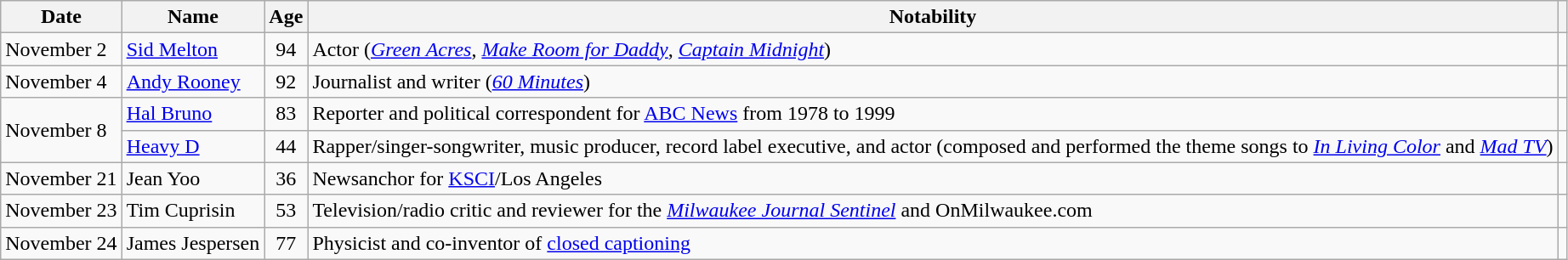<table class="wikitable sortable">
<tr ">
<th>Date</th>
<th>Name</th>
<th>Age</th>
<th>Notability</th>
<th class="unsortable"></th>
</tr>
<tr>
<td>November 2</td>
<td><a href='#'>Sid Melton</a></td>
<td style="text-align:center;">94</td>
<td>Actor (<em><a href='#'>Green Acres</a></em>, <em><a href='#'>Make Room for Daddy</a></em>, <em><a href='#'>Captain Midnight</a></em>)</td>
<td></td>
</tr>
<tr>
<td>November 4</td>
<td><a href='#'>Andy Rooney</a></td>
<td style="text-align:center;">92</td>
<td>Journalist and writer (<em><a href='#'>60 Minutes</a></em>)</td>
<td></td>
</tr>
<tr>
<td rowspan="2">November 8</td>
<td><a href='#'>Hal Bruno</a></td>
<td style="text-align:center;">83</td>
<td>Reporter and political correspondent for <a href='#'>ABC News</a> from 1978 to 1999</td>
<td></td>
</tr>
<tr>
<td><a href='#'>Heavy D</a></td>
<td style="text-align:center;">44</td>
<td>Rapper/singer-songwriter, music producer, record label executive, and actor (composed and performed the theme songs to <em><a href='#'>In Living Color</a></em> and <em><a href='#'>Mad TV</a></em>)</td>
<td></td>
</tr>
<tr>
<td>November 21</td>
<td>Jean Yoo</td>
<td style="text-align:center;">36</td>
<td>Newsanchor for <a href='#'>KSCI</a>/Los Angeles</td>
<td></td>
</tr>
<tr>
<td>November 23</td>
<td>Tim Cuprisin</td>
<td style="text-align:center;">53</td>
<td>Television/radio critic and reviewer for the <em><a href='#'>Milwaukee Journal Sentinel</a></em> and OnMilwaukee.com</td>
<td></td>
</tr>
<tr>
<td>November 24</td>
<td>James Jespersen</td>
<td style="text-align:center;">77</td>
<td>Physicist and co-inventor of <a href='#'>closed captioning</a></td>
<td></td>
</tr>
</table>
